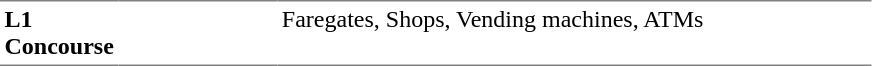<table table border=0 cellspacing=0 cellpadding=3>
<tr>
<td style="border-bottom:solid 1px gray; border-top:solid 1px gray;" valign=top width=50><strong>L1<br>Concourse</strong></td>
<td style="border-bottom:solid 1px gray; border-top:solid 1px gray;" valign=top width=100></td>
<td style="border-bottom:solid 1px gray; border-top:solid 1px gray;" valign=top width=390>Faregates, Shops, Vending machines, ATMs</td>
</tr>
</table>
